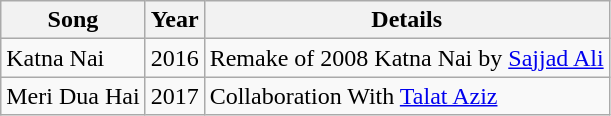<table class="wikitable">
<tr>
<th>Song</th>
<th>Year</th>
<th>Details</th>
</tr>
<tr>
<td>Katna Nai</td>
<td>2016</td>
<td>Remake of 2008 Katna Nai by <a href='#'>Sajjad Ali</a></td>
</tr>
<tr>
<td>Meri Dua Hai</td>
<td>2017</td>
<td>Collaboration With <a href='#'>Talat Aziz</a></td>
</tr>
</table>
